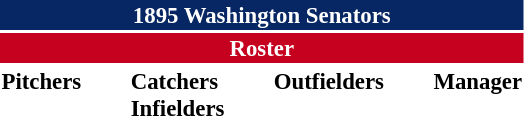<table class="toccolours" style="font-size: 95%;">
<tr>
<th colspan="10" style="background-color: #072764; color: white; text-align: center;">1895 Washington Senators</th>
</tr>
<tr>
<td colspan="10" style="background-color: #c6011f; color: white; text-align: center;"><strong>Roster</strong></td>
</tr>
<tr>
<td valign="top"><strong>Pitchers</strong><br>










</td>
<td width="25px"></td>
<td valign="top"><strong>Catchers</strong><br>

<strong>Infielders</strong>










</td>
<td width="25px"></td>
<td valign="top"><strong>Outfielders</strong><br>




</td>
<td width="25px"></td>
<td valign="top"><strong>Manager</strong><br></td>
</tr>
<tr>
</tr>
</table>
